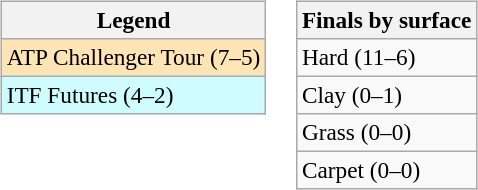<table>
<tr valign=top>
<td><br><table class=wikitable style=font-size:97%>
<tr>
<th>Legend</th>
</tr>
<tr style="background:moccasin;">
<td>ATP Challenger Tour (7–5)</td>
</tr>
<tr style="background:#cffcff;">
<td>ITF Futures (4–2)</td>
</tr>
</table>
</td>
<td><br><table class=wikitable style=font-size:97%>
<tr>
<th>Finals by surface</th>
</tr>
<tr>
<td>Hard (11–6)</td>
</tr>
<tr>
<td>Clay (0–1)</td>
</tr>
<tr>
<td>Grass (0–0)</td>
</tr>
<tr>
<td>Carpet (0–0)</td>
</tr>
</table>
</td>
</tr>
</table>
